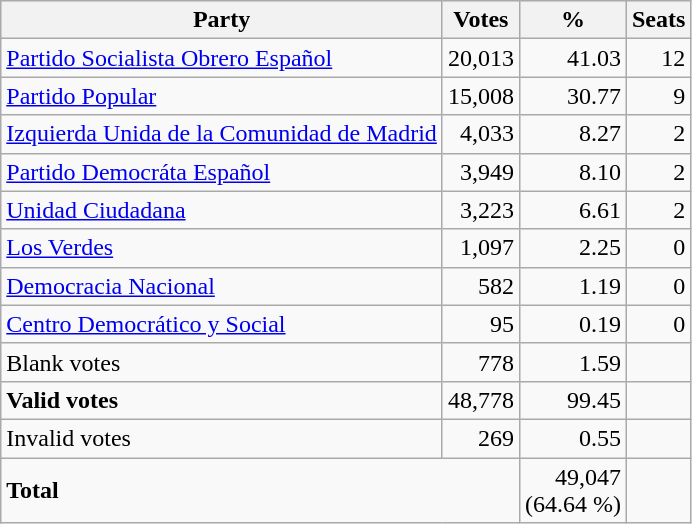<table class="wikitable" border="1">
<tr style="background-color:#E9E9E9">
<th>Party</th>
<th>Votes</th>
<th>%</th>
<th>Seats</th>
</tr>
<tr>
<td><a href='#'>Partido Socialista Obrero Español</a></td>
<td align="right">20,013</td>
<td align="right">41.03</td>
<td align="right">12</td>
</tr>
<tr>
<td><a href='#'>Partido Popular</a></td>
<td align="right">15,008</td>
<td align="right">30.77</td>
<td align="right">9</td>
</tr>
<tr>
<td><a href='#'>Izquierda Unida de la Comunidad de Madrid</a></td>
<td align="right">4,033</td>
<td align="right">8.27</td>
<td align="right">2</td>
</tr>
<tr>
<td><a href='#'>Partido Democráta Español</a></td>
<td align="right">3,949</td>
<td align="right">8.10</td>
<td align="right">2</td>
</tr>
<tr>
<td><a href='#'>Unidad Ciudadana</a></td>
<td align="right">3,223</td>
<td align="right">6.61</td>
<td align="right">2</td>
</tr>
<tr>
<td><a href='#'>Los Verdes</a></td>
<td align="right">1,097</td>
<td align="right">2.25</td>
<td align="right">0</td>
</tr>
<tr>
<td><a href='#'>Democracia Nacional</a></td>
<td align="right">582</td>
<td align="right">1.19</td>
<td align="right">0</td>
</tr>
<tr>
<td><a href='#'>Centro Democrático y Social</a></td>
<td align="right">95</td>
<td align="right">0.19</td>
<td align="right">0</td>
</tr>
<tr>
<td>Blank votes</td>
<td align="right">778</td>
<td align="right">1.59</td>
<td> </td>
</tr>
<tr>
<td><strong>Valid votes</strong></td>
<td align="right">48,778</td>
<td align="right">99.45</td>
<td> </td>
</tr>
<tr>
<td>Invalid votes</td>
<td align="right">269</td>
<td align="right">0.55</td>
<td> </td>
</tr>
<tr>
<td colspan="2"><strong>Total</strong></td>
<td align="right">49,047<br>(64.64 %)</td>
<td></td>
</tr>
</table>
